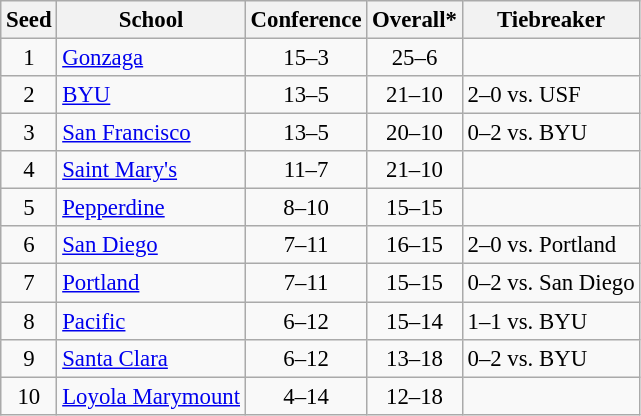<table class="wikitable" style="white-space:nowrap; font-size:95%;text-align:center">
<tr>
<th>Seed</th>
<th>School</th>
<th>Conference</th>
<th>Overall*</th>
<th>Tiebreaker</th>
</tr>
<tr>
<td>1</td>
<td align=left><a href='#'>Gonzaga</a></td>
<td>15–3</td>
<td>25–6</td>
<td></td>
</tr>
<tr>
<td>2</td>
<td align=left><a href='#'>BYU</a></td>
<td>13–5</td>
<td>21–10</td>
<td align=left>2–0 vs. USF</td>
</tr>
<tr>
<td>3</td>
<td align=left><a href='#'>San Francisco</a></td>
<td>13–5</td>
<td>20–10</td>
<td align=left>0–2 vs. BYU</td>
</tr>
<tr>
<td>4</td>
<td align=left><a href='#'>Saint Mary's</a></td>
<td>11–7</td>
<td>21–10</td>
<td></td>
</tr>
<tr>
<td>5</td>
<td align=left><a href='#'>Pepperdine</a></td>
<td>8–10</td>
<td>15–15</td>
<td></td>
</tr>
<tr>
<td>6</td>
<td align=left><a href='#'>San Diego</a></td>
<td>7–11</td>
<td>16–15</td>
<td align=left>2–0 vs. Portland</td>
</tr>
<tr>
<td>7</td>
<td align=left><a href='#'>Portland</a></td>
<td>7–11</td>
<td>15–15</td>
<td align=left>0–2 vs. San Diego</td>
</tr>
<tr>
<td>8</td>
<td align=left><a href='#'>Pacific</a></td>
<td>6–12</td>
<td>15–14</td>
<td align=left>1–1 vs. BYU</td>
</tr>
<tr>
<td>9</td>
<td align=left><a href='#'>Santa Clara</a></td>
<td>6–12</td>
<td>13–18</td>
<td align=left>0–2 vs. BYU</td>
</tr>
<tr>
<td>10</td>
<td align=left><a href='#'>Loyola Marymount</a></td>
<td>4–14</td>
<td>12–18</td>
<td></td>
</tr>
</table>
